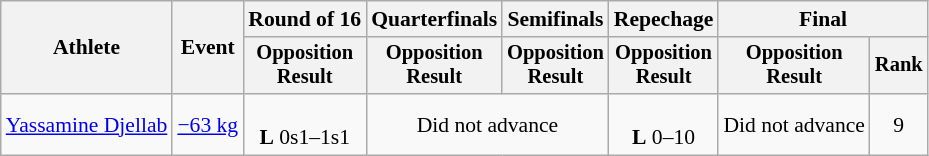<table class="wikitable" style="font-size:90%">
<tr>
<th rowspan="2">Athlete</th>
<th rowspan="2">Event</th>
<th>Round of 16</th>
<th>Quarterfinals</th>
<th>Semifinals</th>
<th>Repechage</th>
<th colspan=2>Final</th>
</tr>
<tr style="font-size:95%">
<th>Opposition<br>Result</th>
<th>Opposition<br>Result</th>
<th>Opposition<br>Result</th>
<th>Opposition<br>Result</th>
<th>Opposition<br>Result</th>
<th>Rank</th>
</tr>
<tr align=center>
<td align=left><a href='#'>Yassamine Djellab</a></td>
<td align=left><a href='#'>−63 kg</a></td>
<td><br><strong>L</strong> 0s1–1s1</td>
<td colspan=2>Did not advance</td>
<td><br> <strong>L</strong> 0–10</td>
<td>Did not advance</td>
<td>9</td>
</tr>
</table>
